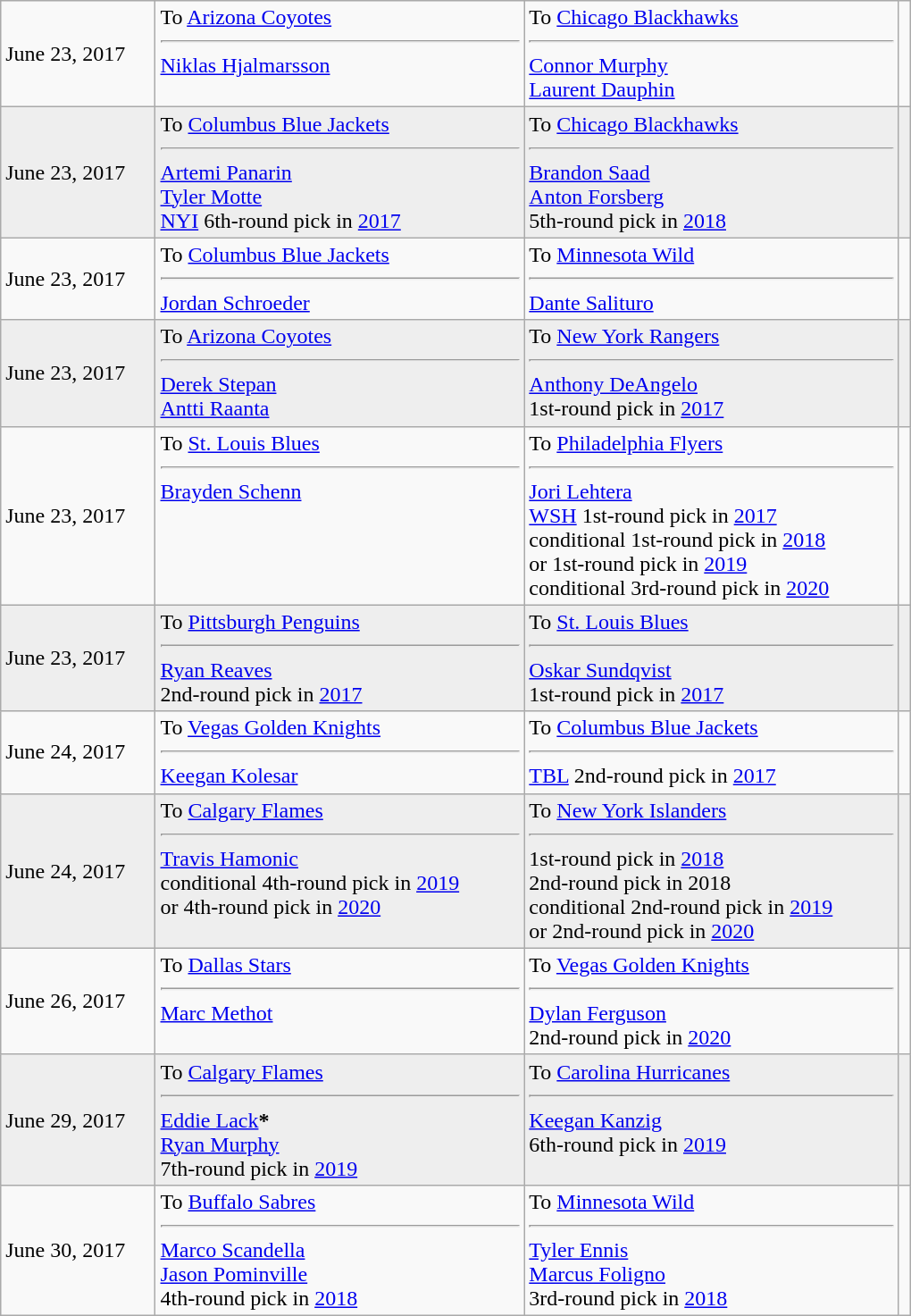<table class="wikitable" style="border:1px solid #999999; width:680px;">
<tr>
<td>June 23, 2017</td>
<td valign="top">To <a href='#'>Arizona Coyotes</a><hr><a href='#'>Niklas Hjalmarsson</a></td>
<td valign="top">To <a href='#'>Chicago Blackhawks</a><hr><a href='#'>Connor Murphy</a><br><a href='#'>Laurent Dauphin</a></td>
<td></td>
</tr>
<tr bgcolor="eeeeee">
<td>June 23, 2017</td>
<td valign="top">To <a href='#'>Columbus Blue Jackets</a><hr><a href='#'>Artemi Panarin</a><br><a href='#'>Tyler Motte</a><br><a href='#'>NYI</a> 6th-round pick in <a href='#'>2017</a></td>
<td valign="top">To <a href='#'>Chicago Blackhawks</a><hr><a href='#'>Brandon Saad</a><br><a href='#'>Anton Forsberg</a><br>5th-round pick in <a href='#'>2018</a></td>
<td></td>
</tr>
<tr>
<td>June 23, 2017</td>
<td valign="top">To <a href='#'>Columbus Blue Jackets</a><hr><a href='#'>Jordan Schroeder</a></td>
<td valign="top">To <a href='#'>Minnesota Wild</a><hr><a href='#'>Dante Salituro</a></td>
<td></td>
</tr>
<tr bgcolor="eeeeee">
<td>June 23, 2017</td>
<td valign="top">To <a href='#'>Arizona Coyotes</a><hr><a href='#'>Derek Stepan</a><br><a href='#'>Antti Raanta</a></td>
<td valign="top">To <a href='#'>New York Rangers</a><hr><a href='#'>Anthony DeAngelo</a><br>1st-round pick in <a href='#'>2017</a></td>
<td></td>
</tr>
<tr>
<td>June 23, 2017</td>
<td valign="top">To <a href='#'>St. Louis Blues</a><hr><a href='#'>Brayden Schenn</a></td>
<td valign="top">To <a href='#'>Philadelphia Flyers</a><hr><a href='#'>Jori Lehtera</a><br><a href='#'>WSH</a> 1st-round pick in <a href='#'>2017</a><br><span>conditional</span> 1st-round pick in <a href='#'>2018</a><br>or 1st-round pick in <a href='#'>2019</a><br><span>conditional</span> 3rd-round pick in <a href='#'>2020</a></td>
<td></td>
</tr>
<tr bgcolor="eeeeee">
<td>June 23, 2017</td>
<td valign="top">To <a href='#'>Pittsburgh Penguins</a><hr><a href='#'>Ryan Reaves</a><br>2nd-round pick in <a href='#'>2017</a></td>
<td valign="top">To <a href='#'>St. Louis Blues</a><hr><a href='#'>Oskar Sundqvist</a><br>1st-round pick in <a href='#'>2017</a></td>
<td></td>
</tr>
<tr>
<td>June 24, 2017</td>
<td valign="top">To <a href='#'>Vegas Golden Knights</a><hr><a href='#'>Keegan Kolesar</a></td>
<td valign="top">To <a href='#'>Columbus Blue Jackets</a><hr><a href='#'>TBL</a> 2nd-round pick in <a href='#'>2017</a></td>
<td></td>
</tr>
<tr bgcolor="eeeeee">
<td>June 24, 2017</td>
<td valign="top">To <a href='#'>Calgary Flames</a><hr><a href='#'>Travis Hamonic</a><br><span>conditional</span> 4th-round pick in <a href='#'>2019</a><br>or 4th-round pick in <a href='#'>2020</a></td>
<td valign="top">To <a href='#'>New York Islanders</a><hr>1st-round pick in <a href='#'>2018</a><br>2nd-round pick in 2018<br><span>conditional</span> 2nd-round pick in <a href='#'>2019</a><br>or 2nd-round pick in <a href='#'>2020</a></td>
<td></td>
</tr>
<tr>
<td>June 26, 2017</td>
<td valign="top">To <a href='#'>Dallas Stars</a><hr><a href='#'>Marc Methot</a></td>
<td valign="top">To <a href='#'>Vegas Golden Knights</a><hr><a href='#'>Dylan Ferguson</a><br>2nd-round pick in <a href='#'>2020</a></td>
<td></td>
</tr>
<tr bgcolor="eeeeee">
<td>June 29, 2017</td>
<td valign="top">To <a href='#'>Calgary Flames</a><hr><a href='#'>Eddie Lack</a><span><strong>*</strong></span><br><a href='#'>Ryan Murphy</a><br>7th-round pick in <a href='#'>2019</a></td>
<td valign="top">To <a href='#'>Carolina Hurricanes</a><hr><a href='#'>Keegan Kanzig</a><br>6th-round pick in <a href='#'>2019</a></td>
<td></td>
</tr>
<tr>
<td>June 30, 2017</td>
<td valign="top">To <a href='#'>Buffalo Sabres</a><hr><a href='#'>Marco Scandella</a><br><a href='#'>Jason Pominville</a><br>4th-round pick in <a href='#'>2018</a></td>
<td valign="top">To <a href='#'>Minnesota Wild</a><hr><a href='#'>Tyler Ennis</a><br><a href='#'>Marcus Foligno</a><br>3rd-round pick in <a href='#'>2018</a></td>
<td></td>
</tr>
</table>
